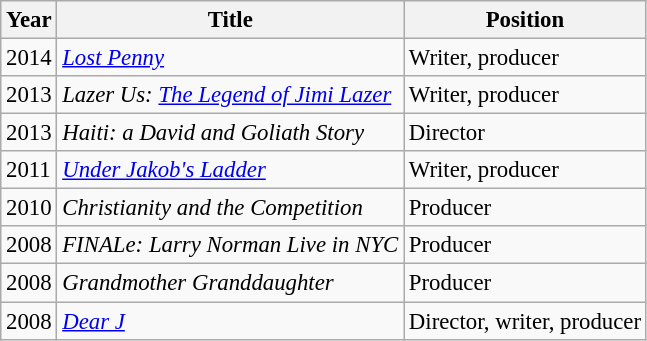<table class="wikitable" style="font-size: 95%;">
<tr>
<th>Year</th>
<th>Title</th>
<th>Position</th>
</tr>
<tr>
<td>2014</td>
<td><em><a href='#'>Lost Penny</a></em></td>
<td>Writer, producer</td>
</tr>
<tr>
<td>2013</td>
<td><em>Lazer Us: <a href='#'>The Legend of Jimi Lazer</a></em></td>
<td>Writer, producer</td>
</tr>
<tr>
<td>2013</td>
<td><em>Haiti: a David and Goliath Story</em></td>
<td>Director</td>
</tr>
<tr>
<td>2011</td>
<td><em><a href='#'>Under Jakob's Ladder</a></em></td>
<td>Writer, producer</td>
</tr>
<tr>
<td>2010</td>
<td><em>Christianity and the Competition</em></td>
<td>Producer</td>
</tr>
<tr>
<td>2008</td>
<td><em>FINALe: Larry Norman Live in NYC</em></td>
<td>Producer</td>
</tr>
<tr>
<td>2008</td>
<td><em>Grandmother Granddaughter</em></td>
<td>Producer</td>
</tr>
<tr>
<td>2008</td>
<td><em><a href='#'>Dear J</a></em></td>
<td>Director, writer, producer</td>
</tr>
</table>
